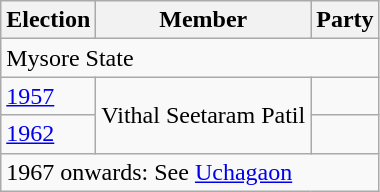<table class="wikitable sortable">
<tr>
<th>Election</th>
<th>Member</th>
<th colspan=2>Party</th>
</tr>
<tr>
<td colspan=4>Mysore State</td>
</tr>
<tr>
<td><a href='#'>1957</a></td>
<td rowspan=2>Vithal Seetaram Patil</td>
<td></td>
</tr>
<tr>
<td><a href='#'>1962</a></td>
<td></td>
</tr>
<tr>
<td colspan=4>1967 onwards: See <a href='#'>Uchagaon</a></td>
</tr>
</table>
